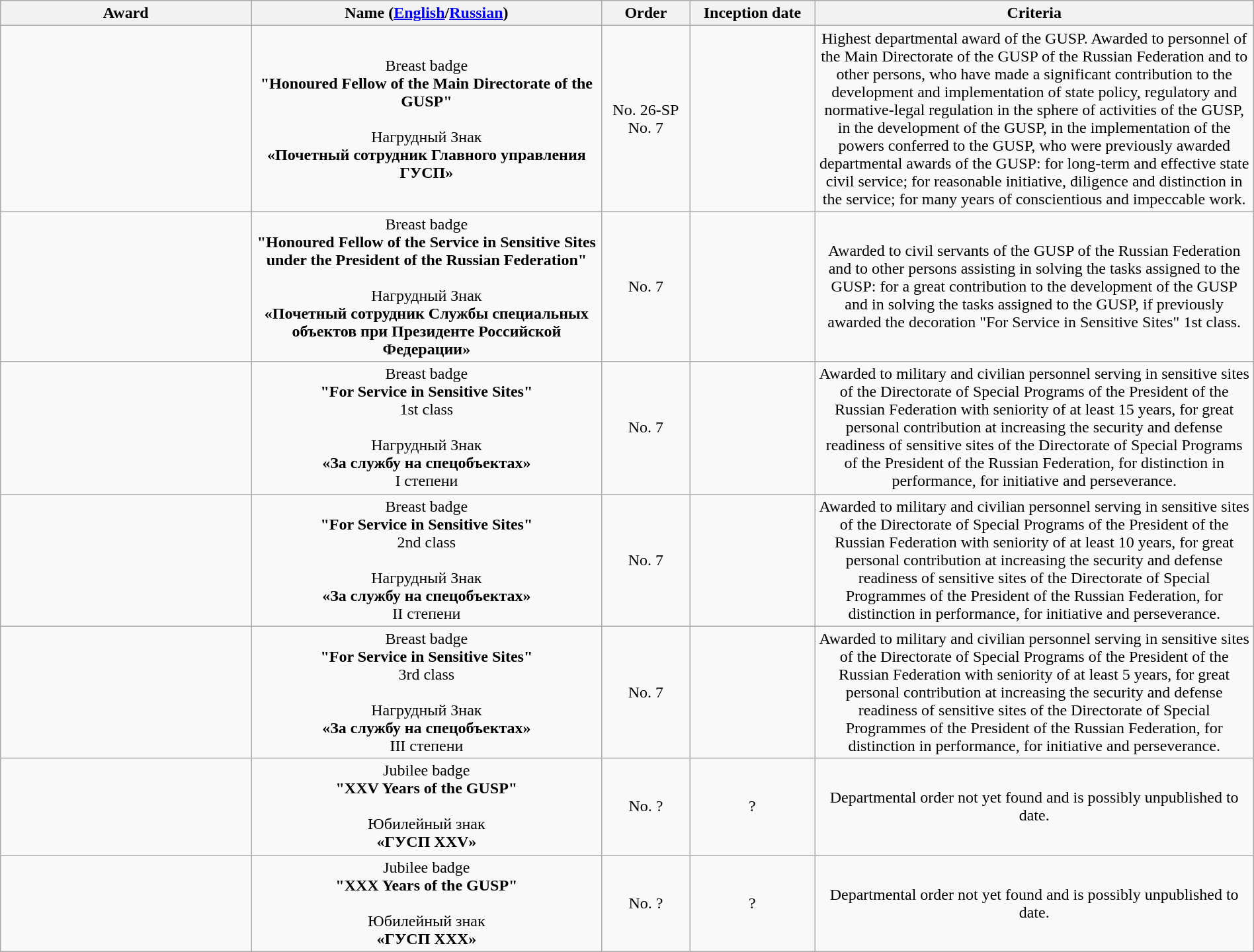<table class="wikitable sortable" style="width:100%; text-align: center">
<tr>
<th style="width:20%">Award</th>
<th style="width:28%">Name (<a href='#'>English</a>/<a href='#'>Russian</a>)</th>
<th style="width:7%">Order</th>
<th style="width:10%">Inception date</th>
<th style="width:35%">Criteria</th>
</tr>
<tr>
<td></td>
<td>Breast badge<br><strong>"Honoured Fellow of the Main Directorate of the GUSP"</strong><br><br>Нагрудный Знак<br><strong>«Почетный сотрудник Главного управления ГУСП»</strong></td>
<td>No. 26-SP<br>No. 7</td>
<td><br></td>
<td>Highest departmental award of the GUSP.  Awarded to personnel of the Main Directorate of the GUSP of the Russian Federation and to other persons, who have made a significant contribution to the development and implementation of state policy, regulatory and normative-legal regulation in the sphere of activities of the GUSP, in the development of the GUSP, in the implementation of the powers conferred to the GUSP, who were previously awarded departmental awards of the GUSP: for long-term and effective state civil service; for reasonable initiative, diligence and distinction in the service; for many years of conscientious and impeccable work.</td>
</tr>
<tr>
<td></td>
<td>Breast badge<br><strong>"Honoured Fellow of the Service in Sensitive Sites under the President of the Russian Federation"</strong><br><br>Нагрудный Знак<br><strong>«Почетный сотрудник Службы специальных объектов при Президенте Российской Федерации»</strong></td>
<td>No. 7</td>
<td></td>
<td>Awarded to civil servants of the GUSP of the Russian Federation and to other persons assisting in solving the tasks assigned to the GUSP:  for a great contribution to the development of the GUSP and in solving the tasks assigned to the GUSP, if previously awarded the decoration "For Service in Sensitive Sites" 1st class.</td>
</tr>
<tr>
<td></td>
<td>Breast badge<br><strong>"For Service in Sensitive Sites"</strong><br>1st class<br><br>Нагрудный Знак<br><strong>«За службу на спецобъектах»</strong><br>I степени</td>
<td>No. 7</td>
<td></td>
<td>Awarded to military and civilian personnel serving in sensitive sites of the Directorate of Special Programs of the President of the Russian Federation with seniority of at least 15 years, for great personal contribution at increasing the security and defense readiness of sensitive sites of the Directorate of Special Programs of the President of the Russian Federation, for distinction in performance, for initiative and perseverance.</td>
</tr>
<tr>
<td></td>
<td>Breast badge<br><strong>"For Service in Sensitive Sites"</strong><br>2nd class<br><br>Нагрудный Знак<br><strong>«За службу на спецобъектах»</strong><br>II степени</td>
<td>No. 7</td>
<td></td>
<td>Awarded to military and civilian personnel serving in sensitive sites of the Directorate of Special Programs of the President of the Russian Federation with seniority of at least 10 years, for great personal contribution at increasing the security and defense readiness of sensitive sites of the Directorate of Special Programmes of the President of the Russian Federation, for distinction in performance, for initiative and perseverance.</td>
</tr>
<tr>
<td></td>
<td>Breast badge<br><strong>"For Service in Sensitive Sites"</strong><br>3rd class<br><br>Нагрудный Знак<br><strong>«За службу на спецобъектах»</strong><br>III степени</td>
<td>No. 7</td>
<td></td>
<td>Awarded to military and civilian personnel serving in sensitive sites of the Directorate of Special Programs of the President of the Russian Federation with seniority of at least 5 years, for great personal contribution at increasing the security and defense readiness of sensitive sites of the Directorate of Special Programmes of the President of the Russian Federation, for distinction in performance, for initiative and perseverance.</td>
</tr>
<tr>
<td></td>
<td>Jubilee badge<br><strong>"XXV Years of the GUSP"</strong><br><br>Юбилейный знак<br><strong>«ГУСП XXV»</strong></td>
<td>No. ?</td>
<td>?</td>
<td>Departmental order not yet found and is possibly unpublished to date.</td>
</tr>
<tr>
<td></td>
<td>Jubilee badge<br><strong>"XXX Years of the GUSP"</strong><br><br>Юбилейный знак<br><strong>«ГУСП XXX»</strong></td>
<td>No. ?</td>
<td>?</td>
<td>Departmental order not yet found and is possibly unpublished to date.</td>
</tr>
</table>
